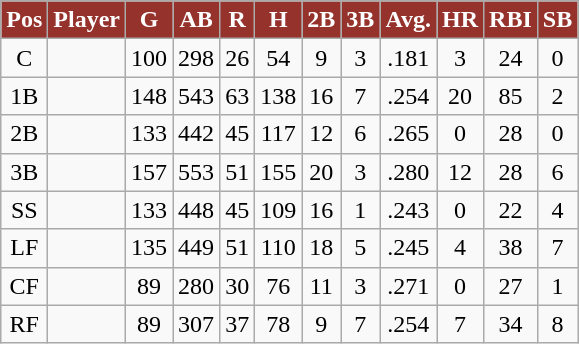<table class="wikitable sortable">
<tr>
<th style="background:#95322c; color:#FFFFFF">Pos</th>
<th style="background:#95322c; color:#FFFFFF">Player</th>
<th style="background:#95322c; color:#FFFFFF">G</th>
<th style="background:#95322c; color:#FFFFFF">AB</th>
<th style="background:#95322c; color:#FFFFFF">R</th>
<th style="background:#95322c; color:#FFFFFF">H</th>
<th style="background:#95322c; color:#FFFFFF">2B</th>
<th style="background:#95322c; color:#FFFFFF">3B</th>
<th style="background:#95322c; color:#FFFFFF">Avg.</th>
<th style="background:#95322c; color:#FFFFFF">HR</th>
<th style="background:#95322c; color:#FFFFFF">RBI</th>
<th style="background:#95322c; color:#FFFFFF">SB</th>
</tr>
<tr align="center">
<td>C</td>
<td></td>
<td>100</td>
<td>298</td>
<td>26</td>
<td>54</td>
<td>9</td>
<td>3</td>
<td>.181</td>
<td>3</td>
<td>24</td>
<td>0</td>
</tr>
<tr align="center">
<td>1B</td>
<td></td>
<td>148</td>
<td>543</td>
<td>63</td>
<td>138</td>
<td>16</td>
<td>7</td>
<td>.254</td>
<td>20</td>
<td>85</td>
<td>2</td>
</tr>
<tr align="center">
<td>2B</td>
<td></td>
<td>133</td>
<td>442</td>
<td>45</td>
<td>117</td>
<td>12</td>
<td>6</td>
<td>.265</td>
<td>0</td>
<td>28</td>
<td>0</td>
</tr>
<tr align="center">
<td>3B</td>
<td></td>
<td>157</td>
<td>553</td>
<td>51</td>
<td>155</td>
<td>20</td>
<td>3</td>
<td>.280</td>
<td>12</td>
<td>28</td>
<td>6</td>
</tr>
<tr align="center">
<td>SS</td>
<td></td>
<td>133</td>
<td>448</td>
<td>45</td>
<td>109</td>
<td>16</td>
<td>1</td>
<td>.243</td>
<td>0</td>
<td>22</td>
<td>4</td>
</tr>
<tr align="center">
<td>LF</td>
<td></td>
<td>135</td>
<td>449</td>
<td>51</td>
<td>110</td>
<td>18</td>
<td>5</td>
<td>.245</td>
<td>4</td>
<td>38</td>
<td>7</td>
</tr>
<tr align="center">
<td>CF</td>
<td></td>
<td>89</td>
<td>280</td>
<td>30</td>
<td>76</td>
<td>11</td>
<td>3</td>
<td>.271</td>
<td>0</td>
<td>27</td>
<td>1</td>
</tr>
<tr align="center">
<td>RF</td>
<td></td>
<td>89</td>
<td>307</td>
<td>37</td>
<td>78</td>
<td>9</td>
<td>7</td>
<td>.254</td>
<td>7</td>
<td>34</td>
<td>8</td>
</tr>
</table>
